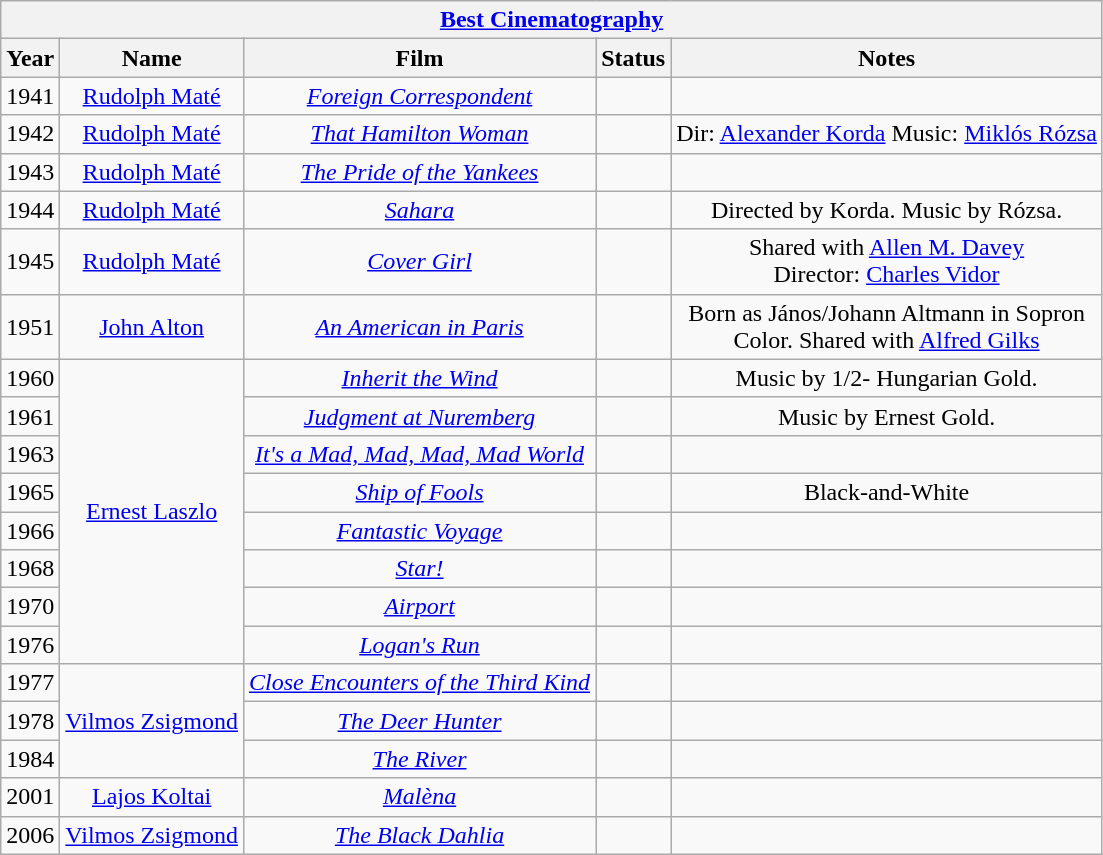<table class="wikitable" style="text-align: center">
<tr>
<th colspan=6 style="text-align:center;"><a href='#'>Best Cinematography</a></th>
</tr>
<tr>
<th>Year</th>
<th>Name</th>
<th>Film</th>
<th>Status</th>
<th>Notes</th>
</tr>
<tr>
<td>1941</td>
<td><a href='#'>Rudolph Maté</a></td>
<td><em><a href='#'>Foreign Correspondent</a></em></td>
<td></td>
<td></td>
</tr>
<tr>
<td>1942</td>
<td><a href='#'>Rudolph Maté</a></td>
<td><em><a href='#'>That Hamilton Woman</a></em></td>
<td></td>
<td>Dir: <a href='#'>Alexander Korda</a> Music: <a href='#'>Miklós Rózsa</a></td>
</tr>
<tr>
<td>1943</td>
<td><a href='#'>Rudolph Maté</a></td>
<td><em><a href='#'>The Pride of the Yankees</a></em></td>
<td></td>
<td></td>
</tr>
<tr>
<td>1944</td>
<td><a href='#'>Rudolph Maté</a></td>
<td><em><a href='#'>Sahara</a></em></td>
<td></td>
<td>Directed by Korda. Music by Rózsa.</td>
</tr>
<tr>
<td>1945</td>
<td><a href='#'>Rudolph Maté</a></td>
<td><em><a href='#'>Cover Girl</a></em></td>
<td></td>
<td>Shared with <a href='#'>Allen M. Davey</a><br>Director: <a href='#'>Charles Vidor</a></td>
</tr>
<tr>
<td>1951</td>
<td><a href='#'>John Alton</a></td>
<td><em><a href='#'>An American in Paris</a></em></td>
<td></td>
<td>Born as János/Johann Altmann in Sopron<br>Color. Shared with <a href='#'>Alfred Gilks</a></td>
</tr>
<tr>
<td>1960</td>
<td rowspan=8><a href='#'>Ernest Laszlo</a></td>
<td><em><a href='#'>Inherit the Wind</a></em></td>
<td></td>
<td>Music by 1/2- Hungarian Gold.</td>
</tr>
<tr>
<td>1961</td>
<td><em><a href='#'>Judgment at Nuremberg</a></em></td>
<td></td>
<td>Music by Ernest Gold.</td>
</tr>
<tr>
<td>1963</td>
<td><em><a href='#'>It's a Mad, Mad, Mad, Mad World</a></em></td>
<td></td>
<td></td>
</tr>
<tr>
<td>1965</td>
<td><em><a href='#'>Ship of Fools</a></em></td>
<td></td>
<td>Black-and-White</td>
</tr>
<tr>
<td>1966</td>
<td><em><a href='#'>Fantastic Voyage</a></em></td>
<td></td>
<td></td>
</tr>
<tr>
<td>1968</td>
<td><em><a href='#'>Star!</a></em></td>
<td></td>
<td></td>
</tr>
<tr>
<td>1970</td>
<td><em><a href='#'>Airport</a></em></td>
<td></td>
<td></td>
</tr>
<tr>
<td>1976</td>
<td><em><a href='#'>Logan's Run</a></em></td>
<td></td>
<td></td>
</tr>
<tr>
<td>1977</td>
<td rowspan=3><a href='#'>Vilmos Zsigmond</a></td>
<td><em><a href='#'>Close Encounters of the Third Kind</a></em></td>
<td></td>
<td></td>
</tr>
<tr>
<td>1978</td>
<td><em><a href='#'>The Deer Hunter</a></em></td>
<td></td>
<td></td>
</tr>
<tr>
<td>1984</td>
<td><em><a href='#'>The River</a></em></td>
<td></td>
<td></td>
</tr>
<tr>
<td>2001</td>
<td><a href='#'>Lajos Koltai</a></td>
<td><em><a href='#'>Malèna</a></em></td>
<td></td>
<td></td>
</tr>
<tr>
<td>2006</td>
<td><a href='#'>Vilmos Zsigmond</a></td>
<td><em><a href='#'>The Black Dahlia</a></em></td>
<td></td>
<td></td>
</tr>
</table>
